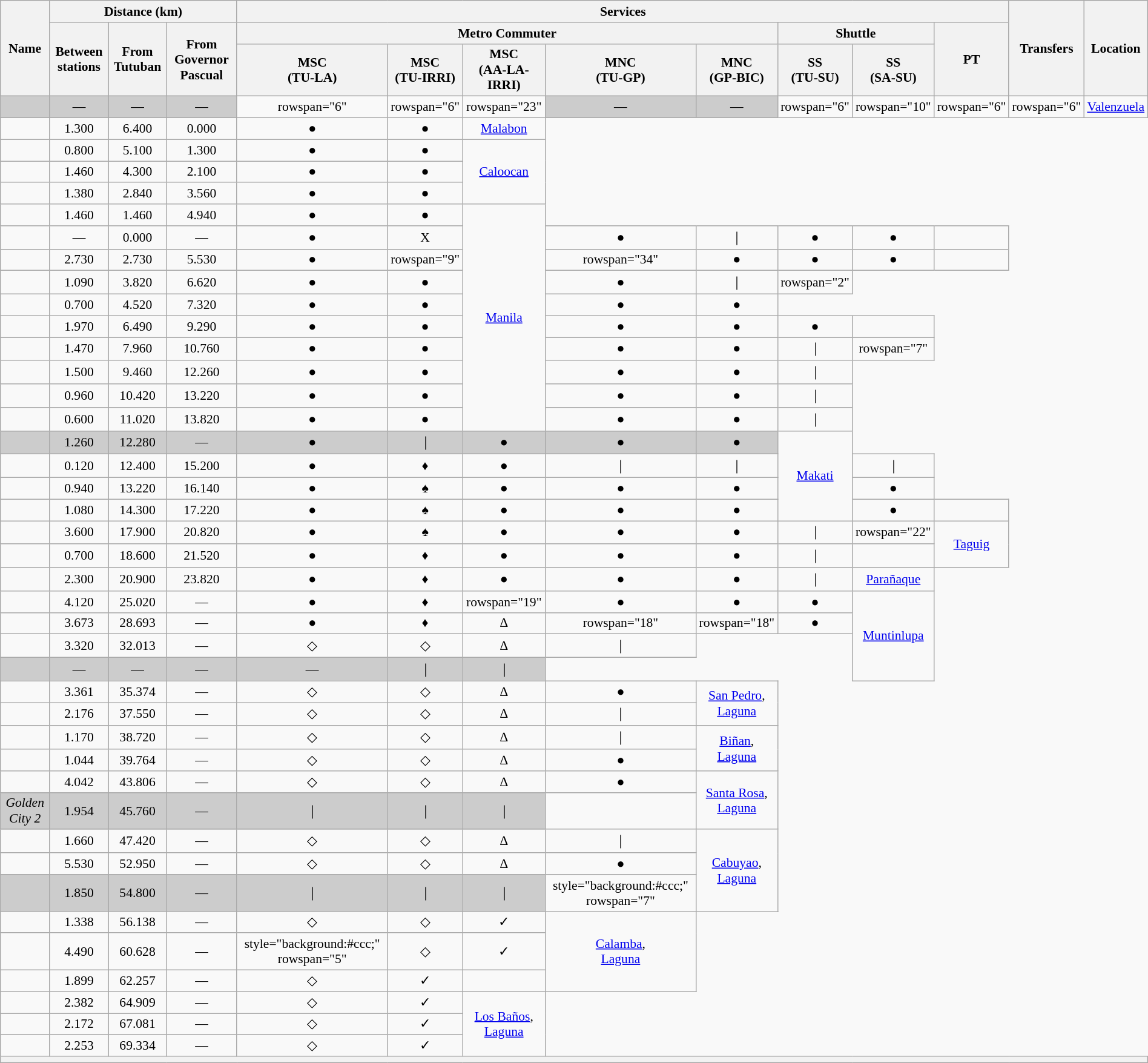<table class="wikitable" style="margin-left: auto; margin-right: auto; border: none; text-align:center;font-size:90%;">
<tr>
<th rowspan="3">Name</th>
<th colspan="3">Distance (km)</th>
<th colspan="8">Services</th>
<th rowspan="3">Transfers</th>
<th rowspan="3">Location</th>
</tr>
<tr>
<th rowspan="2">Between stations</th>
<th rowspan="2">From Tutuban</th>
<th rowspan="2">From Governor Pascual</th>
<th colspan="5">Metro Commuter</th>
<th colspan="2">Shuttle</th>
<th rowspan="2">PT</th>
</tr>
<tr>
<th>MSC<br>(TU-LA)</th>
<th>MSC<br>(TU-IRRI)</th>
<th>MSC<br>(AA-LA-IRRI)</th>
<th>MNC<br>(TU-GP)</th>
<th>MNC<br>(GP-BIC)</th>
<th>SS<br>(TU-SU)</th>
<th>SS<br>(SA-SU)</th>
</tr>
<tr>
<td style="background:#ccc;"><em></em></td>
<td style="background:#ccc;">—</td>
<td style="background:#ccc;">—</td>
<td style="background:#ccc;">—</td>
<td>rowspan="6" </td>
<td>rowspan="6" </td>
<td>rowspan="23" </td>
<td style="background:#ccc;">—</td>
<td style="background:#ccc;">—</td>
<td>rowspan="6" </td>
<td>rowspan="10" </td>
<td>rowspan="6" </td>
<td>rowspan="6" </td>
<td><a href='#'>Valenzuela</a></td>
</tr>
<tr>
<td></td>
<td>1.300</td>
<td>6.400</td>
<td>0.000</td>
<td>●</td>
<td>●</td>
<td><a href='#'>Malabon</a></td>
</tr>
<tr>
<td></td>
<td>0.800</td>
<td>5.100</td>
<td>1.300</td>
<td>●</td>
<td>●</td>
<td rowspan="3"><a href='#'>Caloocan</a></td>
</tr>
<tr>
<td></td>
<td>1.460</td>
<td>4.300</td>
<td>2.100</td>
<td>●</td>
<td>●</td>
</tr>
<tr>
<td></td>
<td>1.380</td>
<td>2.840</td>
<td>3.560</td>
<td>●</td>
<td>●</td>
</tr>
<tr>
<td></td>
<td>1.460</td>
<td>1.460</td>
<td>4.940</td>
<td>●</td>
<td>●</td>
<td rowspan="10"><a href='#'>Manila</a></td>
</tr>
<tr>
<td></td>
<td>—</td>
<td>0.000</td>
<td>—</td>
<td>●</td>
<td>X</td>
<td>●</td>
<td>｜</td>
<td>●</td>
<td>●</td>
<td style="text-align: left">  <em></em></td>
</tr>
<tr>
<td></td>
<td>2.730</td>
<td>2.730</td>
<td>5.530</td>
<td>●</td>
<td>rowspan="9" </td>
<td>rowspan="34" </td>
<td>●</td>
<td>●</td>
<td>●</td>
<td style="text-align: left">  </td>
</tr>
<tr>
<td></td>
<td>1.090</td>
<td>3.820</td>
<td>6.620</td>
<td>●</td>
<td>●</td>
<td>●</td>
<td>｜</td>
<td>rowspan="2" </td>
</tr>
<tr>
<td></td>
<td>0.700</td>
<td>4.520</td>
<td>7.320</td>
<td>●</td>
<td>●</td>
<td>●</td>
<td>●</td>
</tr>
<tr>
<td></td>
<td>1.970</td>
<td>6.490</td>
<td>9.290</td>
<td>●</td>
<td>●</td>
<td>●</td>
<td>●</td>
<td>●</td>
<td style="text-align: left">  </td>
</tr>
<tr>
<td></td>
<td>1.470</td>
<td>7.960</td>
<td>10.760</td>
<td>●</td>
<td>●</td>
<td>●</td>
<td>●</td>
<td>｜</td>
<td>rowspan="7" </td>
</tr>
<tr>
<td></td>
<td>1.500</td>
<td>9.460</td>
<td>12.260</td>
<td>●</td>
<td>●</td>
<td>●</td>
<td>●</td>
<td>｜</td>
</tr>
<tr>
<td></td>
<td>0.960</td>
<td>10.420</td>
<td>13.220</td>
<td>●</td>
<td>●</td>
<td>●</td>
<td>●</td>
<td>｜</td>
</tr>
<tr>
<td></td>
<td>0.600</td>
<td>11.020</td>
<td>13.820</td>
<td>●</td>
<td>●</td>
<td>●</td>
<td>●</td>
<td>｜</td>
</tr>
<tr>
<td style="background:#ccc;"><em></em></td>
<td style="background:#ccc;">1.260</td>
<td style="background:#ccc;">12.280</td>
<td style="background:#ccc;">—</td>
<td style="background:#ccc;">●</td>
<td style="background:#ccc;">｜</td>
<td style="background:#ccc;">●</td>
<td style="background:#ccc;">●</td>
<td style="background:#ccc;">●</td>
<td rowspan="4"><a href='#'>Makati</a></td>
</tr>
<tr>
<td></td>
<td>0.120</td>
<td>12.400</td>
<td>15.200</td>
<td>●</td>
<td>♦</td>
<td>●</td>
<td>｜</td>
<td>｜</td>
<td>｜</td>
</tr>
<tr>
<td></td>
<td>0.940</td>
<td>13.220</td>
<td>16.140</td>
<td>●</td>
<td>♠</td>
<td>●</td>
<td>●</td>
<td>●</td>
<td>●</td>
</tr>
<tr>
<td></td>
<td>1.080</td>
<td>14.300</td>
<td>17.220</td>
<td>●</td>
<td>♠</td>
<td>●</td>
<td>●</td>
<td>●</td>
<td>●</td>
<td style="text-align: left">  </td>
</tr>
<tr>
<td></td>
<td>3.600</td>
<td>17.900</td>
<td>20.820</td>
<td>●</td>
<td>♠</td>
<td>●</td>
<td>●</td>
<td>●</td>
<td>｜</td>
<td>rowspan="22" </td>
<td rowspan="2"><a href='#'>Taguig</a></td>
</tr>
<tr>
<td></td>
<td>0.700</td>
<td>18.600</td>
<td>21.520</td>
<td>●</td>
<td>♦</td>
<td>●</td>
<td>●</td>
<td>●</td>
<td>｜</td>
</tr>
<tr>
<td></td>
<td>2.300</td>
<td>20.900</td>
<td>23.820</td>
<td>●</td>
<td>♦</td>
<td>●</td>
<td>●</td>
<td>●</td>
<td>｜</td>
<td><a href='#'>Parañaque</a></td>
</tr>
<tr>
<td></td>
<td>4.120</td>
<td>25.020</td>
<td>—</td>
<td>●</td>
<td>♦</td>
<td>rowspan="19" </td>
<td>●</td>
<td>●</td>
<td>●</td>
<td rowspan="4"><a href='#'>Muntinlupa</a></td>
</tr>
<tr>
<td></td>
<td>3.673</td>
<td>28.693</td>
<td>—</td>
<td>●</td>
<td>♦</td>
<td>∆</td>
<td>rowspan="18" </td>
<td>rowspan="18" </td>
<td>●</td>
</tr>
<tr>
<td></td>
<td>3.320</td>
<td>32.013</td>
<td>—</td>
<td>◇</td>
<td>◇</td>
<td>∆</td>
<td>｜</td>
</tr>
<tr>
<td style="background:#ccc;"><em></em></td>
<td style="background:#ccc;">—</td>
<td style="background:#ccc;">—</td>
<td style="background:#ccc;">—</td>
<td style="background:#ccc;">—</td>
<td style="background:#ccc;">｜</td>
<td style="background:#ccc;">｜</td>
</tr>
<tr>
<td></td>
<td>3.361</td>
<td>35.374</td>
<td>—</td>
<td>◇</td>
<td>◇</td>
<td>∆</td>
<td>●</td>
<td rowspan="2"><a href='#'>San Pedro</a>,<br><a href='#'>Laguna</a></td>
</tr>
<tr>
<td></td>
<td>2.176</td>
<td>37.550</td>
<td>—</td>
<td>◇</td>
<td>◇</td>
<td>∆</td>
<td>｜</td>
</tr>
<tr>
<td></td>
<td>1.170</td>
<td>38.720</td>
<td>—</td>
<td>◇</td>
<td>◇</td>
<td>∆</td>
<td>｜</td>
<td rowspan="2"><a href='#'>Biñan</a>,<br><a href='#'>Laguna</a></td>
</tr>
<tr>
<td></td>
<td>1.044</td>
<td>39.764</td>
<td>—</td>
<td>◇</td>
<td>◇</td>
<td>∆</td>
<td>●</td>
</tr>
<tr>
<td></td>
<td>4.042</td>
<td>43.806</td>
<td>—</td>
<td>◇</td>
<td>◇</td>
<td>∆</td>
<td>●</td>
<td rowspan="2"><a href='#'>Santa Rosa</a>,<br><a href='#'>Laguna</a></td>
</tr>
<tr>
<td style="background:#ccc;"><em>Golden City 2</em></td>
<td style="background:#ccc;">1.954</td>
<td style="background:#ccc;">45.760</td>
<td style="background:#ccc;">—</td>
<td style="background:#ccc;">｜</td>
<td style="background:#ccc;">｜</td>
<td style="background:#ccc;">｜</td>
</tr>
<tr>
<td></td>
<td>1.660</td>
<td>47.420</td>
<td>—</td>
<td>◇</td>
<td>◇</td>
<td>∆</td>
<td>｜</td>
<td rowspan="3"><a href='#'>Cabuyao</a>,<br><a href='#'>Laguna</a></td>
</tr>
<tr>
<td></td>
<td>5.530</td>
<td>52.950</td>
<td>—</td>
<td>◇</td>
<td>◇</td>
<td>∆</td>
<td>●</td>
</tr>
<tr>
<td style="background:#ccc;"><em></em></td>
<td style="background:#ccc;">1.850</td>
<td style="background:#ccc;">54.800</td>
<td style="background:#ccc;">—</td>
<td style="background:#ccc;">｜</td>
<td style="background:#ccc;">｜</td>
<td style="background:#ccc;">｜</td>
<td>style="background:#ccc;" rowspan="7" </td>
</tr>
<tr>
<td></td>
<td>1.338</td>
<td>56.138</td>
<td>—</td>
<td>◇</td>
<td>◇</td>
<td>✓</td>
<td rowspan="3"><a href='#'>Calamba</a>,<br><a href='#'>Laguna</a></td>
</tr>
<tr>
<td></td>
<td>4.490</td>
<td>60.628</td>
<td>—</td>
<td>style="background:#ccc;" rowspan="5" </td>
<td>◇</td>
<td>✓</td>
</tr>
<tr>
<td></td>
<td>1.899</td>
<td>62.257</td>
<td>—</td>
<td>◇</td>
<td>✓</td>
</tr>
<tr>
<td></td>
<td>2.382</td>
<td>64.909</td>
<td>—</td>
<td>◇</td>
<td>✓</td>
<td rowspan="3"><a href='#'>Los Baños</a>,<br><a href='#'>Laguna</a></td>
</tr>
<tr>
<td></td>
<td>2.172</td>
<td>67.081</td>
<td>—</td>
<td>◇</td>
<td>✓</td>
</tr>
<tr>
<td></td>
<td>2.253</td>
<td>69.334</td>
<td>—</td>
<td>◇</td>
<td>✓</td>
</tr>
<tr>
<th colspan="14"></th>
</tr>
</table>
